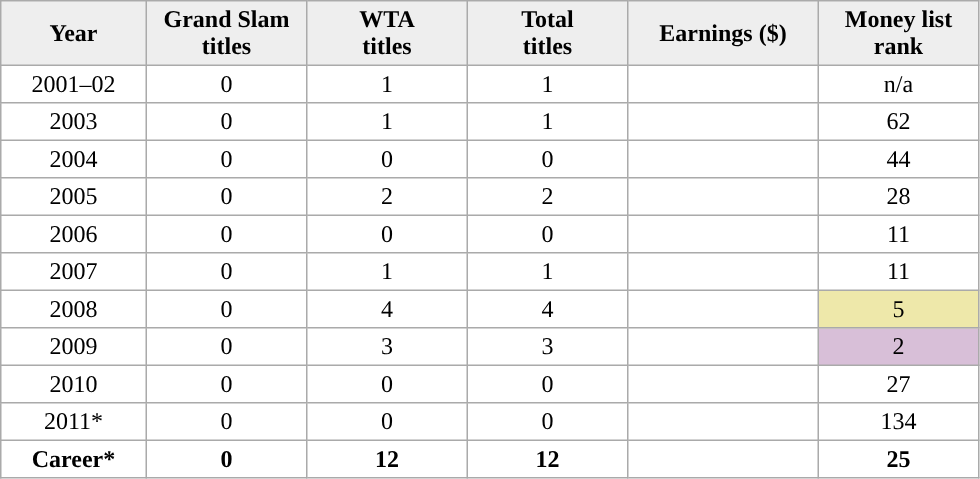<table cellpadding=3 cellspacing=0 border=1 style=border:#aaa;solid:1px;border-collapse:collapse;text-align:center;>
<tr style=background:#eee;font-weight:bold>
<td width="90">Year</td>
<td width="100">Grand Slam <br>titles</td>
<td width="100">WTA <br>titles</td>
<td width="100">Total <br>titles</td>
<td width="120">Earnings ($)</td>
<td width="100">Money list rank</td>
</tr>
<tr>
<td>2001–02</td>
<td>0</td>
<td>1</td>
<td>1</td>
<td align=right></td>
<td>n/a</td>
</tr>
<tr>
<td>2003</td>
<td>0</td>
<td>1</td>
<td>1</td>
<td align=right></td>
<td>62</td>
</tr>
<tr>
<td>2004</td>
<td>0</td>
<td>0</td>
<td>0</td>
<td align=right></td>
<td>44</td>
</tr>
<tr>
<td>2005</td>
<td>0</td>
<td>2</td>
<td>2</td>
<td align=right></td>
<td>28</td>
</tr>
<tr>
<td>2006</td>
<td>0</td>
<td>0</td>
<td>0</td>
<td align=right></td>
<td>11</td>
</tr>
<tr>
<td>2007</td>
<td>0</td>
<td>1</td>
<td>1</td>
<td style="text-align:right"></td>
<td>11</td>
</tr>
<tr>
<td>2008</td>
<td>0</td>
<td>4</td>
<td>4</td>
<td align=right></td>
<td bgcolor=eee8aa>5</td>
</tr>
<tr>
<td>2009</td>
<td>0</td>
<td>3</td>
<td>3</td>
<td align=right></td>
<td bgcolor=thistle>2</td>
</tr>
<tr>
<td>2010</td>
<td>0</td>
<td>0</td>
<td>0</td>
<td align=right></td>
<td>27</td>
</tr>
<tr>
<td>2011*</td>
<td>0</td>
<td>0</td>
<td>0</td>
<td align=right></td>
<td>134</td>
</tr>
<tr>
<th style="text-align:center">Career*</th>
<th style="text-align:center">0</th>
<th style="text-align:center">12</th>
<th style="text-align:center">12</th>
<th align=right></th>
<th style="text-align:center">25</th>
</tr>
</table>
